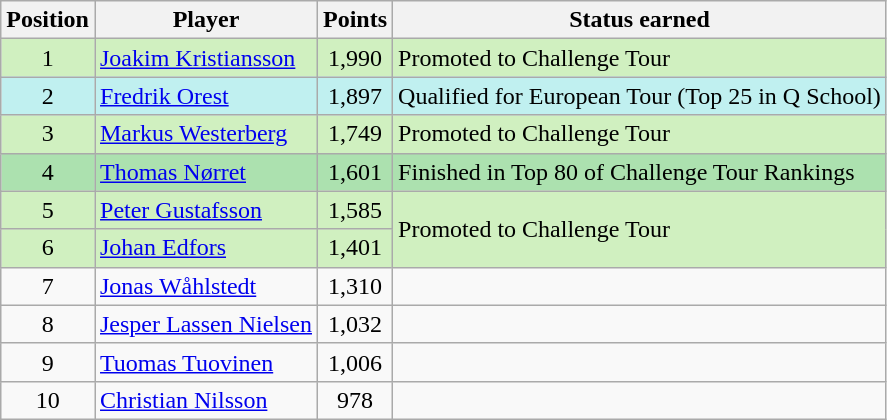<table class=wikitable>
<tr>
<th>Position</th>
<th>Player</th>
<th>Points</th>
<th>Status earned</th>
</tr>
<tr style="background:#D0F0C0;">
<td align=center>1</td>
<td> <a href='#'>Joakim Kristiansson</a></td>
<td align=center>1,990</td>
<td>Promoted to Challenge Tour</td>
</tr>
<tr style="background:#C0F0F0;">
<td align=center>2</td>
<td> <a href='#'>Fredrik Orest</a></td>
<td align=center>1,897</td>
<td>Qualified for European Tour (Top 25 in Q School)</td>
</tr>
<tr style="background:#D0F0C0;">
<td align=center>3</td>
<td> <a href='#'>Markus Westerberg</a></td>
<td align=center>1,749</td>
<td>Promoted to Challenge Tour</td>
</tr>
<tr style="background:#ACE1AF;">
<td align=center>4</td>
<td> <a href='#'>Thomas Nørret</a></td>
<td align=center>1,601</td>
<td>Finished in Top 80 of Challenge Tour Rankings</td>
</tr>
<tr style="background:#D0F0C0;">
<td align=center>5</td>
<td> <a href='#'>Peter Gustafsson</a></td>
<td align=center>1,585</td>
<td rowspan=2>Promoted to Challenge Tour</td>
</tr>
<tr style="background:#D0F0C0;">
<td align=center>6</td>
<td> <a href='#'>Johan Edfors</a></td>
<td align=center>1,401</td>
</tr>
<tr>
<td align=center>7</td>
<td> <a href='#'>Jonas Wåhlstedt</a></td>
<td align=center>1,310</td>
<td></td>
</tr>
<tr>
<td align=center>8</td>
<td> <a href='#'>Jesper Lassen Nielsen</a></td>
<td align=center>1,032</td>
<td></td>
</tr>
<tr>
<td align=center>9</td>
<td> <a href='#'>Tuomas Tuovinen</a></td>
<td align=center>1,006</td>
<td></td>
</tr>
<tr>
<td align=center>10</td>
<td> <a href='#'>Christian Nilsson</a></td>
<td align=center>978</td>
<td></td>
</tr>
</table>
